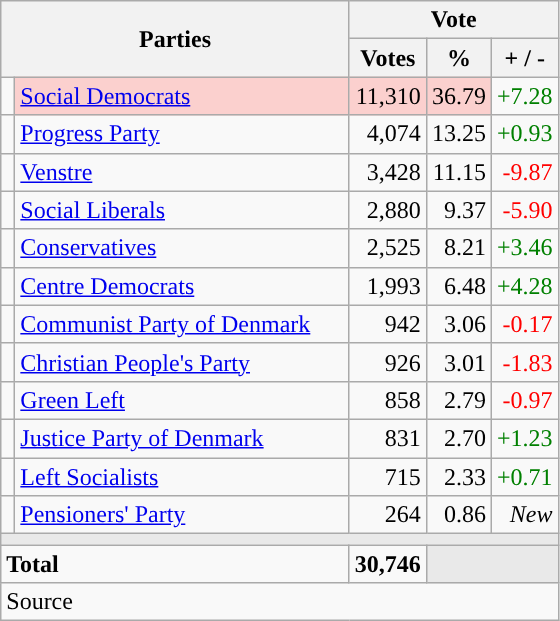<table class="wikitable" style="text-align:right;">
<tr>
<th style="text-align:centre;" rowspan="2" colspan="2" width="225">Parties</th>
<th colspan="3">Vote</th>
</tr>
<tr>
<th width="15">Votes</th>
<th width="15">%</th>
<th width="15">+ / -</th>
</tr>
<tr>
<td width="2" style="color:inherit;background:"></td>
<td bgcolor=#fbd0ce  align="left"><a href='#'>Social Democrats</a></td>
<td bgcolor=#fbd0ce>11,310</td>
<td bgcolor=#fbd0ce>36.79</td>
<td style=color:green;>+7.28</td>
</tr>
<tr>
<td width="2" style="color:inherit;background:"></td>
<td align="left"><a href='#'>Progress Party</a></td>
<td>4,074</td>
<td>13.25</td>
<td style=color:green;>+0.93</td>
</tr>
<tr>
<td width="2" style="color:inherit;background:"></td>
<td align="left"><a href='#'>Venstre</a></td>
<td>3,428</td>
<td>11.15</td>
<td style=color:red;>-9.87</td>
</tr>
<tr>
<td width="2" style="color:inherit;background:"></td>
<td align="left"><a href='#'>Social Liberals</a></td>
<td>2,880</td>
<td>9.37</td>
<td style=color:red;>-5.90</td>
</tr>
<tr>
<td width="2" style="color:inherit;background:"></td>
<td align="left"><a href='#'>Conservatives</a></td>
<td>2,525</td>
<td>8.21</td>
<td style=color:green;>+3.46</td>
</tr>
<tr>
<td width="2" style="color:inherit;background:"></td>
<td align="left"><a href='#'>Centre Democrats</a></td>
<td>1,993</td>
<td>6.48</td>
<td style=color:green;>+4.28</td>
</tr>
<tr>
<td width="2" style="color:inherit;background:"></td>
<td align="left"><a href='#'>Communist Party of Denmark</a></td>
<td>942</td>
<td>3.06</td>
<td style=color:red;>-0.17</td>
</tr>
<tr>
<td width="2" style="color:inherit;background:"></td>
<td align="left"><a href='#'>Christian People's Party</a></td>
<td>926</td>
<td>3.01</td>
<td style=color:red;>-1.83</td>
</tr>
<tr>
<td width="2" style="color:inherit;background:"></td>
<td align="left"><a href='#'>Green Left</a></td>
<td>858</td>
<td>2.79</td>
<td style=color:red;>-0.97</td>
</tr>
<tr>
<td width="2" style="color:inherit;background:"></td>
<td align="left"><a href='#'>Justice Party of Denmark</a></td>
<td>831</td>
<td>2.70</td>
<td style=color:green;>+1.23</td>
</tr>
<tr>
<td width="2" style="color:inherit;background:"></td>
<td align="left"><a href='#'>Left Socialists</a></td>
<td>715</td>
<td>2.33</td>
<td style=color:green;>+0.71</td>
</tr>
<tr>
<td width="2" style="color:inherit;background:"></td>
<td align="left"><a href='#'>Pensioners' Party</a></td>
<td>264</td>
<td>0.86</td>
<td><em>New</em></td>
</tr>
<tr>
<td colspan="7" bgcolor="#E9E9E9"></td>
</tr>
<tr>
<td align="left" colspan="2"><strong>Total</strong></td>
<td><strong>30,746</strong></td>
<td bgcolor="#E9E9E9" colspan="2"></td>
</tr>
<tr>
<td align="left" colspan="6">Source</td>
</tr>
</table>
